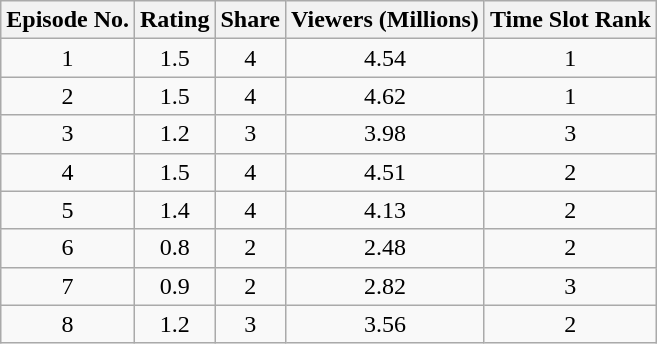<table class="wikitable" style="text-align: center">
<tr>
<th>Episode No.</th>
<th>Rating</th>
<th>Share</th>
<th>Viewers (Millions)</th>
<th>Time Slot Rank</th>
</tr>
<tr>
<td>1</td>
<td>1.5</td>
<td>4</td>
<td>4.54</td>
<td>1</td>
</tr>
<tr>
<td>2</td>
<td>1.5</td>
<td>4</td>
<td>4.62</td>
<td>1</td>
</tr>
<tr>
<td>3</td>
<td>1.2</td>
<td>3</td>
<td>3.98</td>
<td>3</td>
</tr>
<tr>
<td>4</td>
<td>1.5</td>
<td>4</td>
<td>4.51</td>
<td>2</td>
</tr>
<tr>
<td>5</td>
<td>1.4</td>
<td>4</td>
<td>4.13</td>
<td>2</td>
</tr>
<tr>
<td>6</td>
<td>0.8</td>
<td>2</td>
<td>2.48</td>
<td>2</td>
</tr>
<tr>
<td>7</td>
<td>0.9</td>
<td>2</td>
<td>2.82</td>
<td>3</td>
</tr>
<tr>
<td>8</td>
<td>1.2</td>
<td>3</td>
<td>3.56</td>
<td>2</td>
</tr>
</table>
